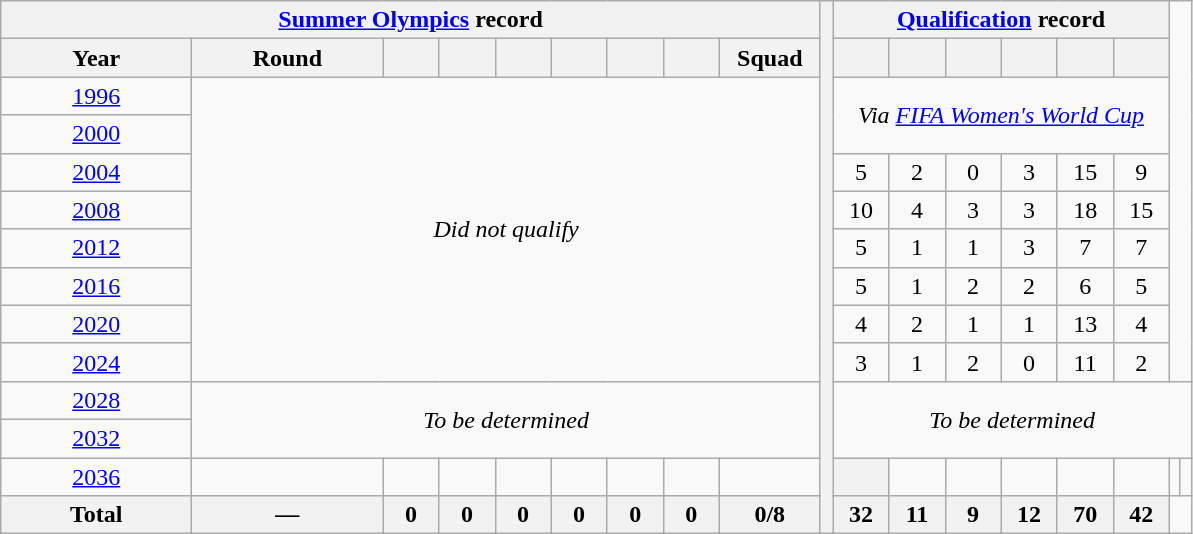<table class="wikitable" style="text-align:center;">
<tr>
<th colspan=9><a href='#'>Summer Olympics</a> record</th>
<th rowspan="14" width="1"></th>
<th colspan="6"><a href='#'>Qualification</a> record</th>
</tr>
<tr>
<th width=120>Year</th>
<th width=120>Round</th>
<th width=30></th>
<th width=30></th>
<th width=30></th>
<th width=30></th>
<th width=30></th>
<th width=30></th>
<th width=60>Squad</th>
<th width=30></th>
<th width=30></th>
<th width=30></th>
<th width=30></th>
<th width=30></th>
<th width=30></th>
</tr>
<tr>
<td> <a href='#'>1996</a></td>
<td colspan=8 rowspan=8><em>Did not qualify</em></td>
<td colspan="6" rowspan="2"><em>Via <a href='#'>FIFA Women's World Cup</a></em></td>
</tr>
<tr>
<td> <a href='#'>2000</a></td>
</tr>
<tr>
<td> <a href='#'>2004</a></td>
<td>5</td>
<td>2</td>
<td>0</td>
<td>3</td>
<td>15</td>
<td>9</td>
</tr>
<tr>
<td> <a href='#'>2008</a></td>
<td>10</td>
<td>4</td>
<td>3</td>
<td>3</td>
<td>18</td>
<td>15</td>
</tr>
<tr>
<td> <a href='#'>2012</a></td>
<td>5</td>
<td>1</td>
<td>1</td>
<td>3</td>
<td>7</td>
<td>7</td>
</tr>
<tr>
<td> <a href='#'>2016</a></td>
<td>5</td>
<td>1</td>
<td>2</td>
<td>2</td>
<td>6</td>
<td>5</td>
</tr>
<tr>
<td> <a href='#'>2020</a></td>
<td>4</td>
<td>2</td>
<td>1</td>
<td>1</td>
<td>13</td>
<td>4</td>
</tr>
<tr>
<td> <a href='#'>2024</a></td>
<td>3</td>
<td>1</td>
<td>2</td>
<td>0</td>
<td>11</td>
<td>2</td>
</tr>
<tr>
<td> <a href='#'>2028</a></td>
<td colspan=8 rowspan=2><em>To be determined</em></td>
<td colspan=8 rowspan=2><em>To be determined</em></td>
</tr>
<tr>
<td> <a href='#'>2032</a></td>
</tr>
<tr>
<td> <a href='#'>2036</a></td>
<td></td>
<td></td>
<td></td>
<td></td>
<td></td>
<td></td>
<td></td>
<td></td>
<th></th>
<td></td>
<td></td>
<td></td>
<td></td>
<td></td>
<td></td>
<td></td>
</tr>
<tr>
<th>Total</th>
<th>—</th>
<th>0</th>
<th>0</th>
<th>0</th>
<th>0</th>
<th>0</th>
<th>0</th>
<th>0/8</th>
<th>32</th>
<th>11</th>
<th>9</th>
<th>12</th>
<th>70</th>
<th>42</th>
</tr>
</table>
